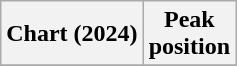<table class="wikitable plainrowheaders sortable" style="text-align:center">
<tr>
<th scope="col">Chart (2024)</th>
<th scope="col">Peak<br>position</th>
</tr>
<tr>
</tr>
</table>
